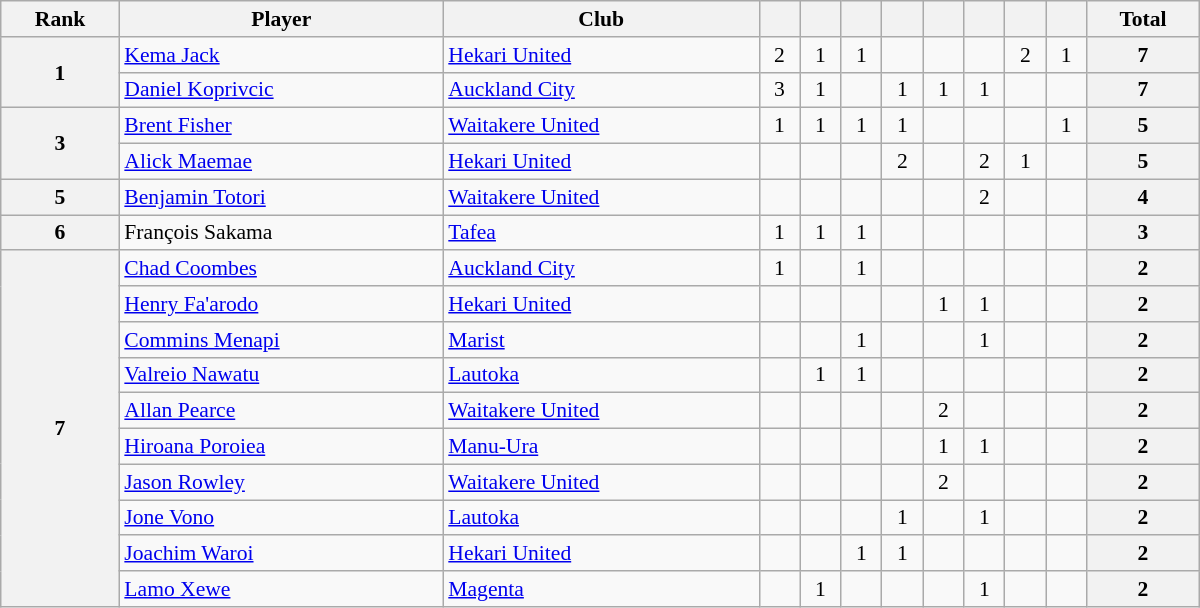<table class="wikitable" style="text-align:center; font-size:90%;" width=800>
<tr>
<th>Rank</th>
<th>Player</th>
<th>Club</th>
<th></th>
<th></th>
<th></th>
<th></th>
<th></th>
<th></th>
<th></th>
<th></th>
<th>Total</th>
</tr>
<tr>
<th rowspan="2">1</th>
<td align="left"> <a href='#'>Kema Jack</a></td>
<td align="left"> <a href='#'>Hekari United</a></td>
<td>2</td>
<td>1</td>
<td>1</td>
<td></td>
<td></td>
<td></td>
<td>2</td>
<td>1</td>
<th>7</th>
</tr>
<tr>
<td align="left"> <a href='#'>Daniel Koprivcic</a></td>
<td align="left"> <a href='#'>Auckland City</a></td>
<td>3</td>
<td>1</td>
<td></td>
<td>1</td>
<td>1</td>
<td>1</td>
<td></td>
<td></td>
<th>7</th>
</tr>
<tr>
<th rowspan="2">3</th>
<td align="left"> <a href='#'>Brent Fisher</a></td>
<td align="left"> <a href='#'>Waitakere United</a></td>
<td>1</td>
<td>1</td>
<td>1</td>
<td>1</td>
<td></td>
<td></td>
<td></td>
<td>1</td>
<th>5</th>
</tr>
<tr>
<td align="left"> <a href='#'>Alick Maemae</a></td>
<td align="left"> <a href='#'>Hekari United</a></td>
<td></td>
<td></td>
<td></td>
<td>2</td>
<td></td>
<td>2</td>
<td>1</td>
<td></td>
<th>5</th>
</tr>
<tr>
<th>5</th>
<td align="left"> <a href='#'>Benjamin Totori</a></td>
<td align="left"> <a href='#'>Waitakere United</a></td>
<td></td>
<td></td>
<td></td>
<td></td>
<td></td>
<td>2</td>
<td></td>
<td></td>
<th>4</th>
</tr>
<tr>
<th rowspan="1">6</th>
<td align="left"> François Sakama</td>
<td align="left"> <a href='#'>Tafea</a></td>
<td>1</td>
<td>1</td>
<td>1</td>
<td></td>
<td></td>
<td></td>
<td></td>
<td></td>
<th>3</th>
</tr>
<tr>
<th rowspan="10">7</th>
<td align="left"> <a href='#'>Chad Coombes</a></td>
<td align="left"> <a href='#'>Auckland City</a></td>
<td>1</td>
<td></td>
<td>1</td>
<td></td>
<td></td>
<td></td>
<td></td>
<td></td>
<th>2</th>
</tr>
<tr>
<td align="left"> <a href='#'>Henry Fa'arodo</a></td>
<td align="left"> <a href='#'>Hekari United</a></td>
<td></td>
<td></td>
<td></td>
<td></td>
<td>1</td>
<td>1</td>
<td></td>
<td></td>
<th>2</th>
</tr>
<tr>
<td align="left"> <a href='#'>Commins Menapi</a></td>
<td align="left"> <a href='#'>Marist</a></td>
<td></td>
<td></td>
<td>1</td>
<td></td>
<td></td>
<td>1</td>
<td></td>
<td></td>
<th>2</th>
</tr>
<tr>
<td align="left"> <a href='#'>Valreio Nawatu</a></td>
<td align="left"> <a href='#'>Lautoka</a></td>
<td></td>
<td>1</td>
<td>1</td>
<td></td>
<td></td>
<td></td>
<td></td>
<td></td>
<th>2</th>
</tr>
<tr>
<td align="left"> <a href='#'>Allan Pearce</a></td>
<td align="left"> <a href='#'>Waitakere United</a></td>
<td></td>
<td></td>
<td></td>
<td></td>
<td>2</td>
<td></td>
<td></td>
<td></td>
<th>2</th>
</tr>
<tr>
<td align="left"> <a href='#'>Hiroana Poroiea</a></td>
<td align="left"> <a href='#'>Manu-Ura</a></td>
<td></td>
<td></td>
<td></td>
<td></td>
<td>1</td>
<td>1</td>
<td></td>
<td></td>
<th>2</th>
</tr>
<tr>
<td align="left"> <a href='#'>Jason Rowley</a></td>
<td align="left"> <a href='#'>Waitakere United</a></td>
<td></td>
<td></td>
<td></td>
<td></td>
<td>2</td>
<td></td>
<td></td>
<td></td>
<th>2</th>
</tr>
<tr>
<td align="left"> <a href='#'>Jone Vono</a></td>
<td align="left"> <a href='#'>Lautoka</a></td>
<td></td>
<td></td>
<td></td>
<td>1</td>
<td></td>
<td>1</td>
<td></td>
<td></td>
<th>2</th>
</tr>
<tr>
<td align="left"> <a href='#'>Joachim Waroi</a></td>
<td align="left"> <a href='#'>Hekari United</a></td>
<td></td>
<td></td>
<td>1</td>
<td>1</td>
<td></td>
<td></td>
<td></td>
<td></td>
<th>2</th>
</tr>
<tr>
<td align="left"> <a href='#'>Lamo Xewe</a></td>
<td align="left"> <a href='#'>Magenta</a></td>
<td></td>
<td>1</td>
<td></td>
<td></td>
<td></td>
<td>1</td>
<td></td>
<td></td>
<th>2</th>
</tr>
</table>
